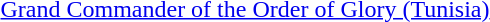<table>
<tr>
<td rowspan=2 style="width:60px; vertical-align:top;"></td>
<td><a href='#'>Grand Commander of the Order of Glory (Tunisia)</a></td>
</tr>
<tr>
<td></td>
</tr>
</table>
